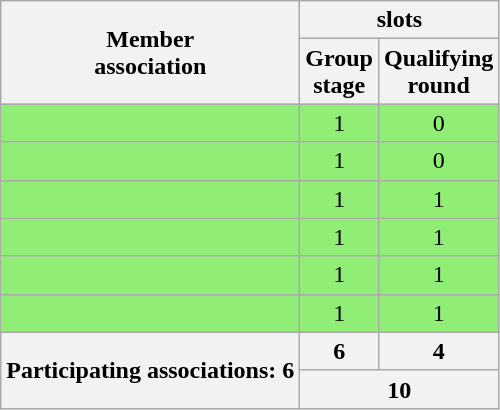<table class="wikitable" style="text-align:center">
<tr>
<th rowspan=2>Member<br>association</th>
<th colspan=2>slots</th>
</tr>
<tr>
<th>Group<br>stage</th>
<th>Qualifying<br>round</th>
</tr>
<tr bgcolor=#90ee77>
<td align=left></td>
<td>1</td>
<td>0</td>
</tr>
<tr bgcolor=#90ee77>
<td align=left></td>
<td>1</td>
<td>0</td>
</tr>
<tr bgcolor=#90ee77>
<td align=left></td>
<td>1</td>
<td>1</td>
</tr>
<tr bgcolor=#90ee77>
<td align=left></td>
<td>1</td>
<td>1</td>
</tr>
<tr bgcolor=#90ee77>
<td align=left></td>
<td>1</td>
<td>1</td>
</tr>
<tr bgcolor=#90ee77>
<td align=left></td>
<td>1</td>
<td>1</td>
</tr>
<tr>
<th rowspan=2>Participating associations: 6</th>
<th>6</th>
<th>4</th>
</tr>
<tr>
<th colspan=2>10</th>
</tr>
</table>
